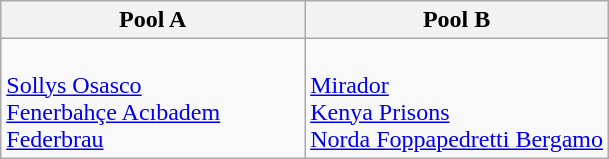<table class="wikitable">
<tr>
<th width=50%>Pool A</th>
<th width=50%>Pool B</th>
</tr>
<tr>
<td><br> <a href='#'>Sollys Osasco</a><br>
 <a href='#'>Fenerbahçe Acıbadem</a><br>
 <a href='#'>Federbrau</a></td>
<td><br> <a href='#'>Mirador</a><br>
 <a href='#'>Kenya Prisons</a><br>
 <a href='#'>Norda Foppapedretti Bergamo</a></td>
</tr>
</table>
